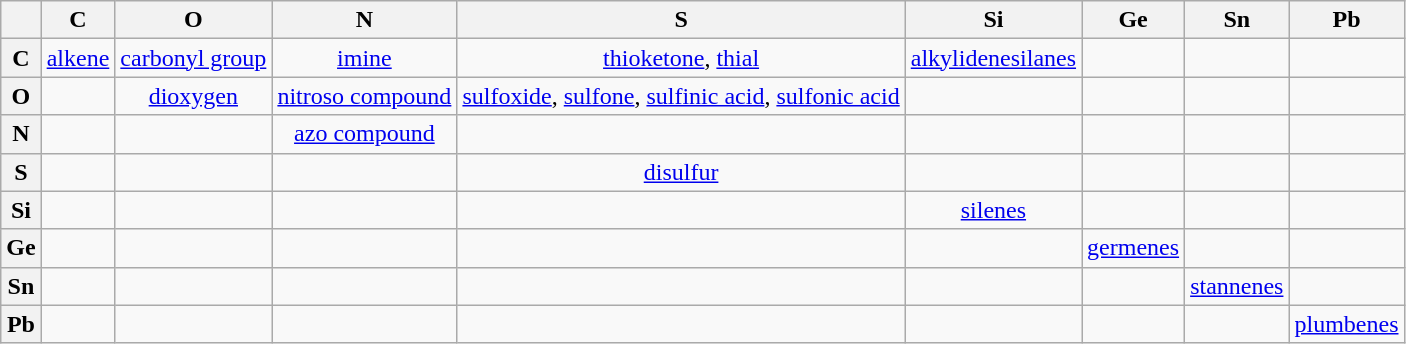<table Class ="wikitable" style ="text-align:center;">
<tr>
<th></th>
<th>C</th>
<th>O</th>
<th>N</th>
<th>S</th>
<th>Si</th>
<th>Ge</th>
<th>Sn</th>
<th>Pb</th>
</tr>
<tr>
<th>C</th>
<td><a href='#'>alkene</a></td>
<td><a href='#'>carbonyl group</a></td>
<td><a href='#'>imine</a></td>
<td><a href='#'>thioketone</a>, <a href='#'>thial</a></td>
<td><a href='#'>alkylidenesilanes</a></td>
<td></td>
<td></td>
<td></td>
</tr>
<tr>
<th>O</th>
<td></td>
<td><a href='#'>dioxygen</a></td>
<td><a href='#'>nitroso compound</a></td>
<td><a href='#'>sulfoxide</a>, <a href='#'>sulfone</a>, <a href='#'>sulfinic acid</a>, <a href='#'>sulfonic acid</a></td>
<td></td>
<td></td>
<td></td>
<td></td>
</tr>
<tr>
<th>N</th>
<td></td>
<td></td>
<td><a href='#'>azo compound</a></td>
<td></td>
<td></td>
<td></td>
<td></td>
<td></td>
</tr>
<tr>
<th>S</th>
<td></td>
<td></td>
<td></td>
<td><a href='#'>disulfur</a></td>
<td></td>
<td></td>
<td></td>
<td></td>
</tr>
<tr>
<th>Si</th>
<td></td>
<td></td>
<td></td>
<td></td>
<td><a href='#'>silenes</a></td>
<td></td>
<td></td>
<td></td>
</tr>
<tr>
<th>Ge</th>
<td></td>
<td></td>
<td></td>
<td></td>
<td></td>
<td><a href='#'>germenes</a></td>
<td></td>
<td></td>
</tr>
<tr>
<th>Sn</th>
<td></td>
<td></td>
<td></td>
<td></td>
<td></td>
<td></td>
<td><a href='#'>stannenes</a></td>
<td></td>
</tr>
<tr>
<th>Pb</th>
<td></td>
<td></td>
<td></td>
<td></td>
<td></td>
<td></td>
<td></td>
<td><a href='#'>plumbenes</a></td>
</tr>
</table>
